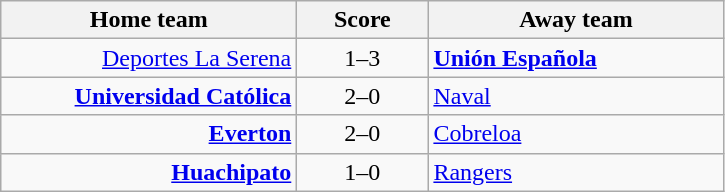<table class="wikitable" style="text-align: center">
<tr>
<th width=190>Home team</th>
<th width=80>Score</th>
<th width=190>Away team</th>
</tr>
<tr>
<td align=right><a href='#'>Deportes La Serena</a></td>
<td>1–3</td>
<td align=left><strong><a href='#'>Unión Española</a></strong></td>
</tr>
<tr>
<td align=right><strong><a href='#'>Universidad Católica</a></strong></td>
<td>2–0</td>
<td align=left><a href='#'>Naval</a></td>
</tr>
<tr>
<td align=right><strong><a href='#'>Everton</a></strong></td>
<td>2–0</td>
<td align=left><a href='#'>Cobreloa</a></td>
</tr>
<tr>
<td align=right><strong><a href='#'>Huachipato</a></strong></td>
<td>1–0</td>
<td align=left><a href='#'>Rangers</a></td>
</tr>
</table>
